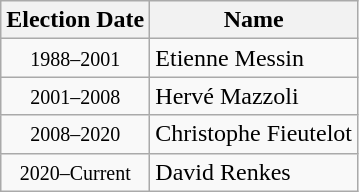<table class="wikitable">
<tr>
<th>Election Date</th>
<th>Name</th>
</tr>
<tr>
<td align=center><small>1988–2001</small></td>
<td>Etienne Messin</td>
</tr>
<tr>
<td align=center><small>2001–2008</small></td>
<td>Hervé Mazzoli</td>
</tr>
<tr>
<td align=center><small>2008–2020</small></td>
<td>Christophe Fieutelot</td>
</tr>
<tr>
<td align=center><small>2020–Current</small></td>
<td>David Renkes</td>
</tr>
</table>
